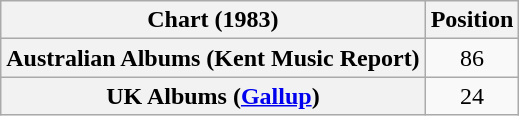<table class="wikitable plainrowheaders" style="text-align:center">
<tr>
<th scope="col">Chart (1983)</th>
<th scope="col">Position</th>
</tr>
<tr>
<th scope="row">Australian Albums (Kent Music Report)</th>
<td>86</td>
</tr>
<tr>
<th scope="row">UK Albums (<a href='#'>Gallup</a>)</th>
<td>24</td>
</tr>
</table>
